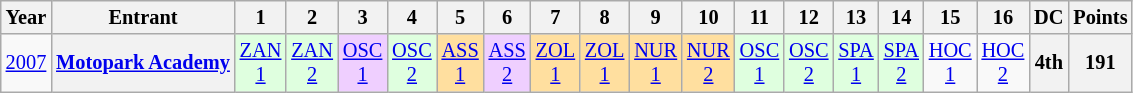<table class="wikitable" style="text-align:center; font-size:85%">
<tr>
<th>Year</th>
<th>Entrant</th>
<th>1</th>
<th>2</th>
<th>3</th>
<th>4</th>
<th>5</th>
<th>6</th>
<th>7</th>
<th>8</th>
<th>9</th>
<th>10</th>
<th>11</th>
<th>12</th>
<th>13</th>
<th>14</th>
<th>15</th>
<th>16</th>
<th>DC</th>
<th>Points</th>
</tr>
<tr>
<td><a href='#'>2007</a></td>
<th nowrap><a href='#'>Motopark Academy</a></th>
<td style="background:#dfffdf;"><a href='#'>ZAN<br>1</a><br></td>
<td style="background:#dfffdf;"><a href='#'>ZAN<br>2</a><br></td>
<td style="background:#efcfff;"><a href='#'>OSC<br>1</a><br></td>
<td style="background:#dfffdf;"><a href='#'>OSC<br>2</a><br></td>
<td style="background:#ffdf9f;"><a href='#'>ASS<br>1</a><br></td>
<td style="background:#efcfff;"><a href='#'>ASS<br>2</a><br></td>
<td style="background:#ffdf9f;"><a href='#'>ZOL<br>1</a><br></td>
<td style="background:#ffdf9f;"><a href='#'>ZOL<br>1</a><br></td>
<td style="background:#ffdf9f;"><a href='#'>NUR<br>1</a><br></td>
<td style="background:#ffdf9f;"><a href='#'>NUR<br>2</a><br></td>
<td style="background:#dfffdf;"><a href='#'>OSC<br>1</a><br></td>
<td style="background:#dfffdf;"><a href='#'>OSC<br>2</a><br></td>
<td style="background:#dfffdf;"><a href='#'>SPA<br>1</a><br></td>
<td style="background:#dfffdf;"><a href='#'>SPA<br>2</a><br></td>
<td style="background:#;"><a href='#'>HOC<br>1</a><br></td>
<td style="background:#;"><a href='#'>HOC<br>2</a><br></td>
<th>4th</th>
<th>191</th>
</tr>
</table>
